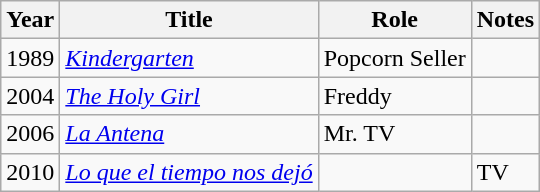<table class="wikitable sortable">
<tr>
<th>Year</th>
<th>Title</th>
<th>Role</th>
<th class="unsortable">Notes</th>
</tr>
<tr>
<td>1989</td>
<td><em><a href='#'>Kindergarten</a></em></td>
<td>Popcorn Seller</td>
<td></td>
</tr>
<tr>
<td>2004</td>
<td><em><a href='#'>The Holy Girl</a></em></td>
<td>Freddy</td>
<td></td>
</tr>
<tr>
<td>2006</td>
<td><em><a href='#'>La Antena</a></em></td>
<td>Mr. TV</td>
<td></td>
</tr>
<tr>
<td>2010</td>
<td><em><a href='#'>Lo que el tiempo nos dejó</a></em></td>
<td></td>
<td>TV</td>
</tr>
</table>
